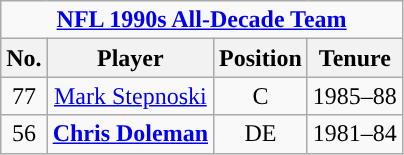<table class="wikitable" style="text-align:center">
<tr>
<td colspan="4"><strong><a href='#'><span>NFL 1990s All-Decade Team</span></a></strong></td>
</tr>
<tr>
<th>No.</th>
<th>Player</th>
<th>Position</th>
<th>Tenure</th>
</tr>
<tr>
<td>77</td>
<td><a href='#'>Mark Stepnoski</a></td>
<td>C</td>
<td>1985–88</td>
</tr>
<tr>
<td>56</td>
<td><strong><a href='#'>Chris Doleman</a></strong></td>
<td>DE</td>
<td>1981–84</td>
</tr>
</table>
